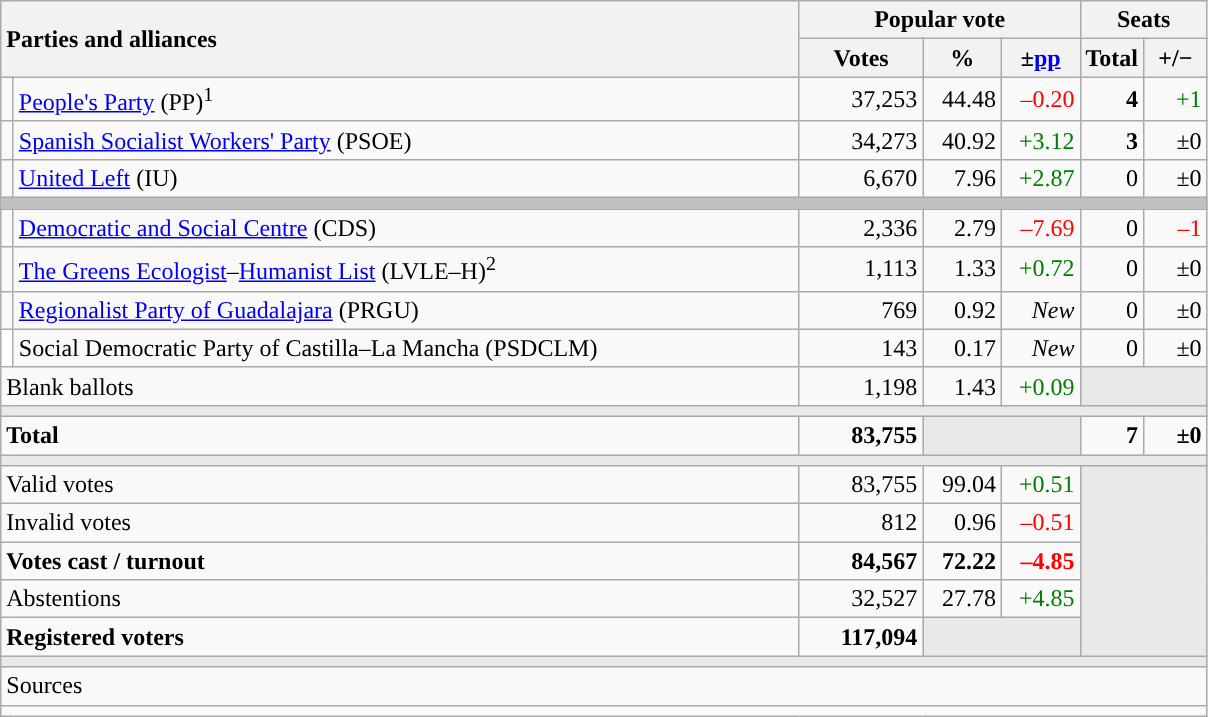<table class="wikitable" style="text-align:right;">
<tr>
<th style="text-align:left;" rowspan="2" colspan="2" width="525">Parties and alliances</th>
<th colspan="3">Popular vote</th>
<th colspan="2">Seats</th>
</tr>
<tr>
<th width="75">Votes</th>
<th width="45">%</th>
<th width="45">±<a href='#'>pp</a></th>
<th width="35">Total</th>
<th width="35">+/−</th>
</tr>
<tr>
<td width="1" style="color:inherit;background:"></td>
<td align="left"><a href='#'>People's Party</a> (PP)<sup>1</sup></td>
<td>37,253</td>
<td>44.48</td>
<td style="color:red;">–0.20</td>
<td><strong>4</strong></td>
<td style="color:green;">+1</td>
</tr>
<tr>
<td style="color:inherit;background:"></td>
<td align="left"><a href='#'>Spanish Socialist Workers' Party</a> (PSOE)</td>
<td>34,273</td>
<td>40.92</td>
<td style="color:green;">+3.12</td>
<td><strong>3</strong></td>
<td>±0</td>
</tr>
<tr>
<td style="color:inherit;background:"></td>
<td align="left"><a href='#'>United Left</a> (IU)</td>
<td>6,670</td>
<td>7.96</td>
<td style="color:green;">+2.87</td>
<td>0</td>
<td>±0</td>
</tr>
<tr>
<td colspan="7" bgcolor="#C0C0C0"></td>
</tr>
<tr>
<td style="color:inherit;background:"></td>
<td align="left"><a href='#'>Democratic and Social Centre</a> (CDS)</td>
<td>2,336</td>
<td>2.79</td>
<td style="color:red;">–7.69</td>
<td>0</td>
<td style="color:red;">–1</td>
</tr>
<tr>
<td style="color:inherit;background:"></td>
<td align="left"><a href='#'>The Greens Ecologist</a>–<a href='#'>Humanist List</a> (LVLE–H)<sup>2</sup></td>
<td>1,113</td>
<td>1.33</td>
<td style="color:green;">+0.72</td>
<td>0</td>
<td>±0</td>
</tr>
<tr>
<td style="color:inherit;background:"></td>
<td align="left"><a href='#'>Regionalist Party of Guadalajara</a> (PRGU)</td>
<td>769</td>
<td>0.92</td>
<td><em>New</em></td>
<td>0</td>
<td>±0</td>
</tr>
<tr>
<td bgcolor="white"></td>
<td align="left">Social Democratic Party of Castilla–La Mancha (PSDCLM)</td>
<td>143</td>
<td>0.17</td>
<td><em>New</em></td>
<td>0</td>
<td>±0</td>
</tr>
<tr>
<td align="left" colspan="2">Blank ballots</td>
<td>1,198</td>
<td>1.43</td>
<td style="color:green;">+0.09</td>
<td bgcolor="#E9E9E9" colspan="2"></td>
</tr>
<tr>
<td colspan="7" bgcolor="#E9E9E9"></td>
</tr>
<tr style="font-weight:bold;">
<td align="left" colspan="2">Total</td>
<td>83,755</td>
<td bgcolor="#E9E9E9" colspan="2"></td>
<td>7</td>
<td>±0</td>
</tr>
<tr>
<td colspan="7" bgcolor="#E9E9E9"></td>
</tr>
<tr>
<td align="left" colspan="2">Valid votes</td>
<td>83,755</td>
<td>99.04</td>
<td style="color:green;">+0.51</td>
<td bgcolor="#E9E9E9" colspan="2" rowspan="5"></td>
</tr>
<tr>
<td align="left" colspan="2">Invalid votes</td>
<td>812</td>
<td>0.96</td>
<td style="color:red;">–0.51</td>
</tr>
<tr style="font-weight:bold;">
<td align="left" colspan="2">Votes cast / turnout</td>
<td>84,567</td>
<td>72.22</td>
<td style="color:red;">–4.85</td>
</tr>
<tr>
<td align="left" colspan="2">Abstentions</td>
<td>32,527</td>
<td>27.78</td>
<td style="color:green;">+4.85</td>
</tr>
<tr style="font-weight:bold;">
<td align="left" colspan="2">Registered voters</td>
<td>117,094</td>
<td bgcolor="#E9E9E9" colspan="2"></td>
</tr>
<tr>
<td colspan="7" bgcolor="#E9E9E9"></td>
</tr>
<tr>
<td align="left" colspan="7">Sources</td>
</tr>
<tr>
<td colspan="7" style="text-align:left; max-width:790px;"></td>
</tr>
</table>
